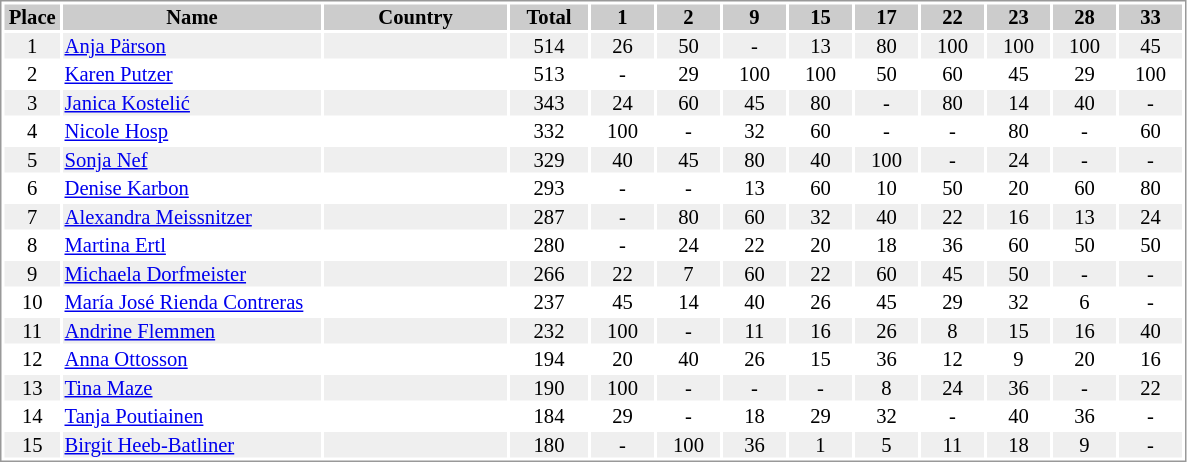<table border="0" style="border: 1px solid #999; background-color:#FFFFFF; text-align:center; font-size:86%; line-height:15px;">
<tr align="center" bgcolor="#CCCCCC">
<th width=35>Place</th>
<th width=170>Name</th>
<th width=120>Country</th>
<th width=50>Total</th>
<th width=40>1</th>
<th width=40>2</th>
<th width=40>9</th>
<th width=40>15</th>
<th width=40>17</th>
<th width=40>22</th>
<th width=40>23</th>
<th width=40>28</th>
<th width=40>33</th>
</tr>
<tr bgcolor="#EFEFEF">
<td>1</td>
<td align="left"><a href='#'>Anja Pärson</a></td>
<td align="left"></td>
<td>514</td>
<td>26</td>
<td>50</td>
<td>-</td>
<td>13</td>
<td>80</td>
<td>100</td>
<td>100</td>
<td>100</td>
<td>45</td>
</tr>
<tr>
<td>2</td>
<td align="left"><a href='#'>Karen Putzer</a></td>
<td align="left"></td>
<td>513</td>
<td>-</td>
<td>29</td>
<td>100</td>
<td>100</td>
<td>50</td>
<td>60</td>
<td>45</td>
<td>29</td>
<td>100</td>
</tr>
<tr bgcolor="#EFEFEF">
<td>3</td>
<td align="left"><a href='#'>Janica Kostelić</a></td>
<td align="left"></td>
<td>343</td>
<td>24</td>
<td>60</td>
<td>45</td>
<td>80</td>
<td>-</td>
<td>80</td>
<td>14</td>
<td>40</td>
<td>-</td>
</tr>
<tr>
<td>4</td>
<td align="left"><a href='#'>Nicole Hosp</a></td>
<td align="left"></td>
<td>332</td>
<td>100</td>
<td>-</td>
<td>32</td>
<td>60</td>
<td>-</td>
<td>-</td>
<td>80</td>
<td>-</td>
<td>60</td>
</tr>
<tr bgcolor="#EFEFEF">
<td>5</td>
<td align="left"><a href='#'>Sonja Nef</a></td>
<td align="left"> </td>
<td>329</td>
<td>40</td>
<td>45</td>
<td>80</td>
<td>40</td>
<td>100</td>
<td>-</td>
<td>24</td>
<td>-</td>
<td>-</td>
</tr>
<tr>
<td>6</td>
<td align="left"><a href='#'>Denise Karbon</a></td>
<td align="left"></td>
<td>293</td>
<td>-</td>
<td>-</td>
<td>13</td>
<td>60</td>
<td>10</td>
<td>50</td>
<td>20</td>
<td>60</td>
<td>80</td>
</tr>
<tr bgcolor="#EFEFEF">
<td>7</td>
<td align="left"><a href='#'>Alexandra Meissnitzer</a></td>
<td align="left"></td>
<td>287</td>
<td>-</td>
<td>80</td>
<td>60</td>
<td>32</td>
<td>40</td>
<td>22</td>
<td>16</td>
<td>13</td>
<td>24</td>
</tr>
<tr>
<td>8</td>
<td align="left"><a href='#'>Martina Ertl</a></td>
<td align="left"></td>
<td>280</td>
<td>-</td>
<td>24</td>
<td>22</td>
<td>20</td>
<td>18</td>
<td>36</td>
<td>60</td>
<td>50</td>
<td>50</td>
</tr>
<tr bgcolor="#EFEFEF">
<td>9</td>
<td align="left"><a href='#'>Michaela Dorfmeister</a></td>
<td align="left"></td>
<td>266</td>
<td>22</td>
<td>7</td>
<td>60</td>
<td>22</td>
<td>60</td>
<td>45</td>
<td>50</td>
<td>-</td>
<td>-</td>
</tr>
<tr>
<td>10</td>
<td align="left"><a href='#'>María José Rienda Contreras</a></td>
<td align="left"></td>
<td>237</td>
<td>45</td>
<td>14</td>
<td>40</td>
<td>26</td>
<td>45</td>
<td>29</td>
<td>32</td>
<td>6</td>
<td>-</td>
</tr>
<tr bgcolor="#EFEFEF">
<td>11</td>
<td align="left"><a href='#'>Andrine Flemmen</a></td>
<td align="left"></td>
<td>232</td>
<td>100</td>
<td>-</td>
<td>11</td>
<td>16</td>
<td>26</td>
<td>8</td>
<td>15</td>
<td>16</td>
<td>40</td>
</tr>
<tr>
<td>12</td>
<td align="left"><a href='#'>Anna Ottosson</a></td>
<td align="left"></td>
<td>194</td>
<td>20</td>
<td>40</td>
<td>26</td>
<td>15</td>
<td>36</td>
<td>12</td>
<td>9</td>
<td>20</td>
<td>16</td>
</tr>
<tr bgcolor="#EFEFEF">
<td>13</td>
<td align="left"><a href='#'>Tina Maze</a></td>
<td align="left"></td>
<td>190</td>
<td>100</td>
<td>-</td>
<td>-</td>
<td>-</td>
<td>8</td>
<td>24</td>
<td>36</td>
<td>-</td>
<td>22</td>
</tr>
<tr>
<td>14</td>
<td align="left"><a href='#'>Tanja Poutiainen</a></td>
<td align="left"></td>
<td>184</td>
<td>29</td>
<td>-</td>
<td>18</td>
<td>29</td>
<td>32</td>
<td>-</td>
<td>40</td>
<td>36</td>
<td>-</td>
</tr>
<tr bgcolor="#EFEFEF">
<td>15</td>
<td align="left"><a href='#'>Birgit Heeb-Batliner</a></td>
<td align="left"></td>
<td>180</td>
<td>-</td>
<td>100</td>
<td>36</td>
<td>1</td>
<td>5</td>
<td>11</td>
<td>18</td>
<td>9</td>
<td>-</td>
</tr>
</table>
